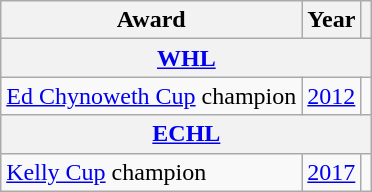<table class="wikitable">
<tr>
<th>Award</th>
<th>Year</th>
<th></th>
</tr>
<tr>
<th colspan="3"><a href='#'>WHL</a></th>
</tr>
<tr>
<td><a href='#'>Ed Chynoweth Cup</a> champion</td>
<td><a href='#'>2012</a></td>
<td></td>
</tr>
<tr>
<th colspan="3"><a href='#'>ECHL</a></th>
</tr>
<tr>
<td><a href='#'>Kelly Cup</a> champion</td>
<td><a href='#'>2017</a></td>
<td></td>
</tr>
</table>
